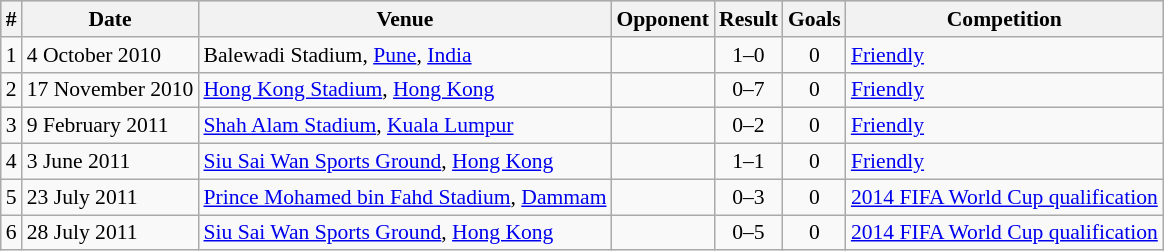<table class="wikitable" style="font-size:90%; text-align: left;">
<tr bgcolor="#CCCCCC" align="center">
<th>#</th>
<th>Date</th>
<th>Venue</th>
<th>Opponent</th>
<th>Result</th>
<th>Goals</th>
<th>Competition</th>
</tr>
<tr>
<td>1</td>
<td>4 October 2010</td>
<td>Balewadi Stadium, <a href='#'>Pune</a>, <a href='#'>India</a></td>
<td></td>
<td align=center>1–0</td>
<td align=center>0</td>
<td><a href='#'>Friendly</a></td>
</tr>
<tr>
<td>2</td>
<td>17 November 2010</td>
<td><a href='#'>Hong Kong Stadium</a>, <a href='#'>Hong Kong</a></td>
<td></td>
<td align=center>0–7</td>
<td align=center>0</td>
<td><a href='#'>Friendly</a></td>
</tr>
<tr>
<td>3</td>
<td>9 February 2011</td>
<td><a href='#'>Shah Alam Stadium</a>, <a href='#'>Kuala Lumpur</a></td>
<td></td>
<td align=center>0–2</td>
<td align=center>0</td>
<td><a href='#'>Friendly</a></td>
</tr>
<tr>
<td>4</td>
<td>3 June 2011</td>
<td><a href='#'>Siu Sai Wan Sports Ground</a>, <a href='#'>Hong Kong</a></td>
<td></td>
<td align=center>1–1</td>
<td align=center>0</td>
<td><a href='#'>Friendly</a></td>
</tr>
<tr>
<td>5</td>
<td>23 July 2011</td>
<td><a href='#'>Prince Mohamed bin Fahd Stadium</a>, <a href='#'>Dammam</a></td>
<td></td>
<td align=center>0–3</td>
<td align=center>0</td>
<td><a href='#'>2014 FIFA World Cup qualification</a></td>
</tr>
<tr>
<td>6</td>
<td>28 July 2011</td>
<td><a href='#'>Siu Sai Wan Sports Ground</a>, <a href='#'>Hong Kong</a></td>
<td></td>
<td align=center>0–5</td>
<td align=center>0</td>
<td><a href='#'>2014 FIFA World Cup qualification</a></td>
</tr>
</table>
